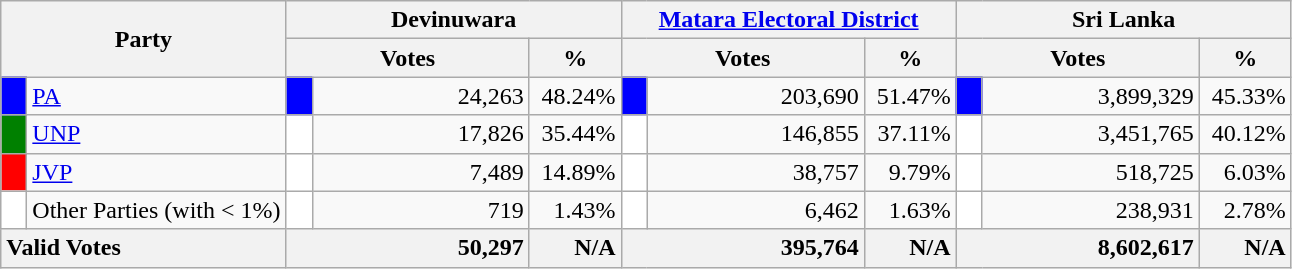<table class="wikitable">
<tr>
<th colspan="2" width="144px"rowspan="2">Party</th>
<th colspan="3" width="216px">Devinuwara</th>
<th colspan="3" width="216px"><a href='#'>Matara Electoral District</a></th>
<th colspan="3" width="216px">Sri Lanka</th>
</tr>
<tr>
<th colspan="2" width="144px">Votes</th>
<th>%</th>
<th colspan="2" width="144px">Votes</th>
<th>%</th>
<th colspan="2" width="144px">Votes</th>
<th>%</th>
</tr>
<tr>
<td style="background-color:blue;" width="10px"></td>
<td style="text-align:left;"><a href='#'>PA</a></td>
<td style="background-color:blue;" width="10px"></td>
<td style="text-align:right;">24,263</td>
<td style="text-align:right;">48.24%</td>
<td style="background-color:blue;" width="10px"></td>
<td style="text-align:right;">203,690</td>
<td style="text-align:right;">51.47%</td>
<td style="background-color:blue;" width="10px"></td>
<td style="text-align:right;">3,899,329</td>
<td style="text-align:right;">45.33%</td>
</tr>
<tr>
<td style="background-color:green;" width="10px"></td>
<td style="text-align:left;"><a href='#'>UNP</a></td>
<td style="background-color:white;" width="10px"></td>
<td style="text-align:right;">17,826</td>
<td style="text-align:right;">35.44%</td>
<td style="background-color:white;" width="10px"></td>
<td style="text-align:right;">146,855</td>
<td style="text-align:right;">37.11%</td>
<td style="background-color:white;" width="10px"></td>
<td style="text-align:right;">3,451,765</td>
<td style="text-align:right;">40.12%</td>
</tr>
<tr>
<td style="background-color:red;" width="10px"></td>
<td style="text-align:left;"><a href='#'>JVP</a></td>
<td style="background-color:white;" width="10px"></td>
<td style="text-align:right;">7,489</td>
<td style="text-align:right;">14.89%</td>
<td style="background-color:white;" width="10px"></td>
<td style="text-align:right;">38,757</td>
<td style="text-align:right;">9.79%</td>
<td style="background-color:white;" width="10px"></td>
<td style="text-align:right;">518,725</td>
<td style="text-align:right;">6.03%</td>
</tr>
<tr>
<td style="background-color:white;" width="10px"></td>
<td style="text-align:left;">Other Parties (with < 1%)</td>
<td style="background-color:white;" width="10px"></td>
<td style="text-align:right;">719</td>
<td style="text-align:right;">1.43%</td>
<td style="background-color:white;" width="10px"></td>
<td style="text-align:right;">6,462</td>
<td style="text-align:right;">1.63%</td>
<td style="background-color:white;" width="10px"></td>
<td style="text-align:right;">238,931</td>
<td style="text-align:right;">2.78%</td>
</tr>
<tr>
<th colspan="2" width="144px"style="text-align:left;">Valid Votes</th>
<th style="text-align:right;"colspan="2" width="144px">50,297</th>
<th style="text-align:right;">N/A</th>
<th style="text-align:right;"colspan="2" width="144px">395,764</th>
<th style="text-align:right;">N/A</th>
<th style="text-align:right;"colspan="2" width="144px">8,602,617</th>
<th style="text-align:right;">N/A</th>
</tr>
</table>
